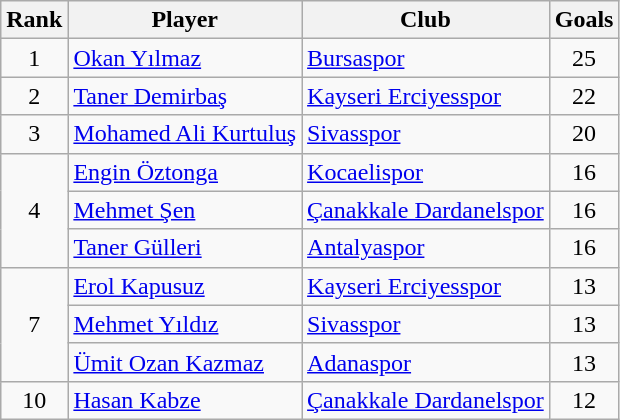<table class="wikitable" style="text-align: left;">
<tr>
<th>Rank</th>
<th>Player</th>
<th>Club</th>
<th>Goals</th>
</tr>
<tr>
<td align=center>1</td>
<td> <a href='#'>Okan Yılmaz</a></td>
<td><a href='#'>Bursaspor</a></td>
<td align=center>25</td>
</tr>
<tr>
<td align=center>2</td>
<td> <a href='#'>Taner Demirbaş</a></td>
<td><a href='#'>Kayseri Erciyesspor</a></td>
<td align=center>22</td>
</tr>
<tr>
<td align=center>3</td>
<td> <a href='#'>Mohamed Ali Kurtuluş</a></td>
<td><a href='#'>Sivasspor</a></td>
<td align=center>20</td>
</tr>
<tr>
<td rowspan=3 align=center>4</td>
<td> <a href='#'>Engin Öztonga</a></td>
<td><a href='#'>Kocaelispor</a></td>
<td align=center>16</td>
</tr>
<tr>
<td> <a href='#'>Mehmet Şen</a></td>
<td><a href='#'>Çanakkale Dardanelspor</a></td>
<td align=center>16</td>
</tr>
<tr>
<td> <a href='#'>Taner Gülleri</a></td>
<td><a href='#'>Antalyaspor</a></td>
<td align=center>16</td>
</tr>
<tr>
<td rowspan=3 align=center>7</td>
<td> <a href='#'>Erol Kapusuz</a></td>
<td><a href='#'>Kayseri Erciyesspor</a></td>
<td align=center>13</td>
</tr>
<tr>
<td> <a href='#'>Mehmet Yıldız</a></td>
<td><a href='#'>Sivasspor</a></td>
<td align=center>13</td>
</tr>
<tr>
<td> <a href='#'>Ümit Ozan Kazmaz</a></td>
<td><a href='#'>Adanaspor</a></td>
<td align=center>13</td>
</tr>
<tr>
<td align=center>10</td>
<td> <a href='#'>Hasan Kabze</a></td>
<td><a href='#'>Çanakkale Dardanelspor</a></td>
<td align=center>12</td>
</tr>
</table>
